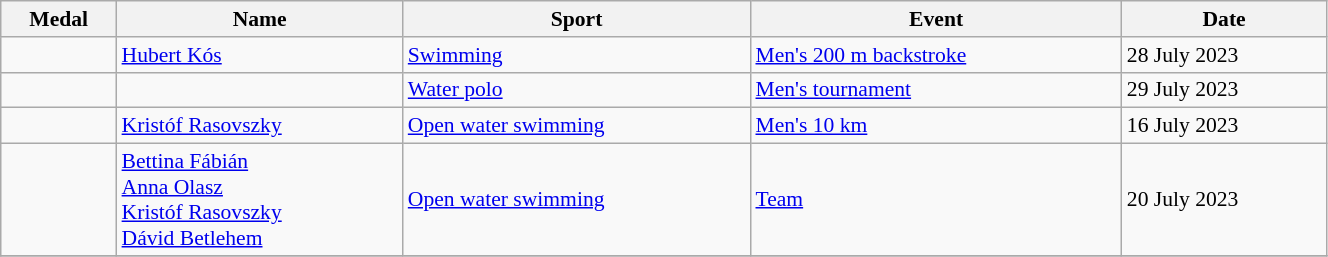<table class="wikitable sortable" style="font-size:90%; width:70%;">
<tr>
<th>Medal</th>
<th>Name</th>
<th>Sport</th>
<th>Event</th>
<th>Date</th>
</tr>
<tr>
<td></td>
<td><a href='#'>Hubert Kós</a></td>
<td><a href='#'>Swimming</a></td>
<td><a href='#'>Men's 200 m backstroke</a></td>
<td>28 July 2023</td>
</tr>
<tr>
<td></td>
<td><br></td>
<td><a href='#'>Water polo</a></td>
<td><a href='#'>Men's tournament</a></td>
<td>29 July 2023</td>
</tr>
<tr>
<td></td>
<td><a href='#'>Kristóf Rasovszky</a></td>
<td><a href='#'>Open water swimming</a></td>
<td><a href='#'>Men's 10 km</a></td>
<td>16 July 2023</td>
</tr>
<tr>
<td></td>
<td><a href='#'>Bettina Fábián</a><br><a href='#'>Anna Olasz</a><br><a href='#'>Kristóf Rasovszky</a><br><a href='#'>Dávid Betlehem</a></td>
<td><a href='#'>Open water swimming</a></td>
<td><a href='#'>Team</a></td>
<td>20 July 2023</td>
</tr>
<tr>
</tr>
</table>
